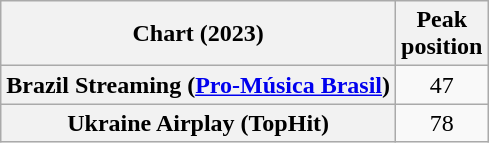<table class="wikitable plainrowheaders" style="text-align:center">
<tr>
<th scope="col">Chart (2023)</th>
<th scope="col">Peak<br>position</th>
</tr>
<tr>
<th scope="row">Brazil Streaming (<a href='#'>Pro-Música Brasil</a>)</th>
<td>47</td>
</tr>
<tr>
<th scope="row">Ukraine Airplay (TopHit)</th>
<td>78</td>
</tr>
</table>
